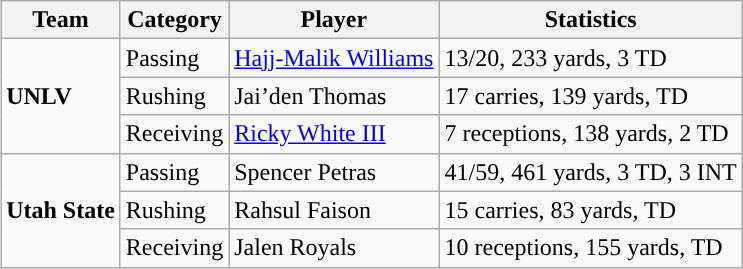<table class="wikitable" style="float: right;">
<tr>
<th>Team</th>
<th>Category</th>
<th>Player</th>
<th>Statistics</th>
</tr>
<tr>
<td rowspan=3><strong>UNLV</strong></td>
<td>Passing</td>
<td><a href='#'>Hajj-Malik Williams</a></td>
<td>13/20, 233 yards, 3 TD</td>
</tr>
<tr>
<td>Rushing</td>
<td>Jai’den Thomas</td>
<td>17 carries, 139 yards, TD</td>
</tr>
<tr>
<td>Receiving</td>
<td><a href='#'>Ricky White III</a></td>
<td>7 receptions, 138 yards, 2 TD</td>
</tr>
<tr>
<td rowspan=3><strong>Utah State</strong></td>
<td>Passing</td>
<td>Spencer Petras</td>
<td>41/59, 461 yards, 3 TD, 3 INT</td>
</tr>
<tr>
<td>Rushing</td>
<td>Rahsul Faison</td>
<td>15 carries, 83 yards, TD</td>
</tr>
<tr>
<td>Receiving</td>
<td>Jalen Royals</td>
<td>10 receptions, 155 yards, TD</td>
</tr>
</table>
